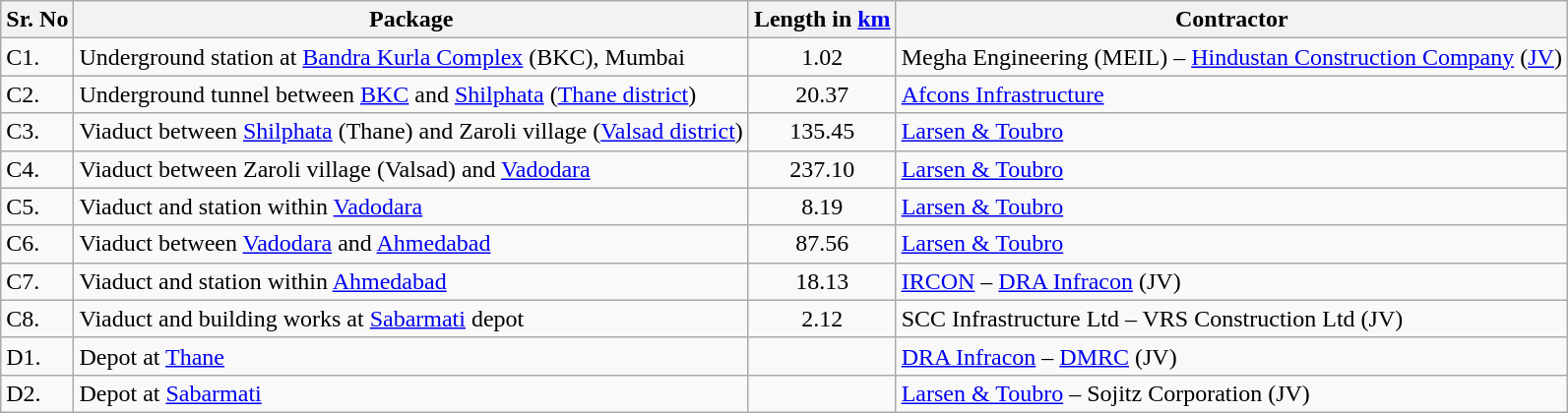<table class="wikitable sortable">
<tr>
<th>Sr.  No</th>
<th>Package</th>
<th>Length in <a href='#'>km</a></th>
<th>Contractor</th>
</tr>
<tr>
<td>C1.</td>
<td>Underground station at <a href='#'>Bandra Kurla Complex</a> (BKC), Mumbai</td>
<td style="text-align:center;">1.02</td>
<td>Megha Engineering (MEIL) – <a href='#'>Hindustan Construction Company</a> (<a href='#'>JV</a>)</td>
</tr>
<tr>
<td>C2.</td>
<td>Underground tunnel between <a href='#'>BKC</a> and <a href='#'>Shilphata</a> (<a href='#'>Thane district</a>)</td>
<td style="text-align:center;">20.37</td>
<td><a href='#'>Afcons Infrastructure</a></td>
</tr>
<tr>
<td>C3.</td>
<td>Viaduct between <a href='#'>Shilphata</a> (Thane) and Zaroli village (<a href='#'>Valsad district</a>)</td>
<td style="text-align:center;">135.45</td>
<td><a href='#'>Larsen & Toubro</a></td>
</tr>
<tr>
<td>C4.</td>
<td>Viaduct between Zaroli village (Valsad) and <a href='#'>Vadodara</a></td>
<td style="text-align:center;">237.10</td>
<td><a href='#'>Larsen & Toubro</a></td>
</tr>
<tr>
<td>C5.</td>
<td>Viaduct and station within <a href='#'>Vadodara</a></td>
<td style="text-align:center;">8.19</td>
<td><a href='#'>Larsen & Toubro</a></td>
</tr>
<tr>
<td>C6.</td>
<td>Viaduct between <a href='#'>Vadodara</a> and <a href='#'>Ahmedabad</a></td>
<td style="text-align:center;">87.56</td>
<td><a href='#'>Larsen & Toubro</a></td>
</tr>
<tr>
<td>C7.</td>
<td>Viaduct and station within <a href='#'>Ahmedabad</a></td>
<td style="text-align:center;">18.13</td>
<td><a href='#'>IRCON</a> – <a href='#'>DRA Infracon</a> (JV)</td>
</tr>
<tr>
<td>C8.</td>
<td>Viaduct and building works at <a href='#'>Sabarmati</a> depot</td>
<td style="text-align:center;">2.12</td>
<td>SCC Infrastructure Ltd – VRS Construction Ltd (JV)</td>
</tr>
<tr>
<td>D1.</td>
<td>Depot at <a href='#'>Thane</a></td>
<td style="text-align:center;"></td>
<td><a href='#'>DRA Infracon</a> – <a href='#'>DMRC</a> (JV)</td>
</tr>
<tr>
<td>D2.</td>
<td>Depot at <a href='#'>Sabarmati</a></td>
<td style="text-align:center;"></td>
<td><a href='#'>Larsen & Toubro</a> – Sojitz Corporation (JV)</td>
</tr>
</table>
